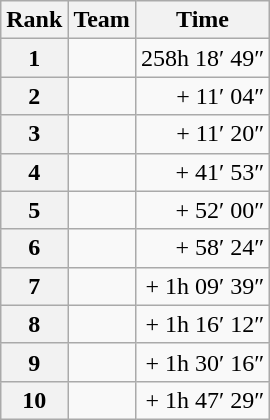<table class="wikitable">
<tr>
<th scope="col">Rank</th>
<th scope="col">Team</th>
<th scope="col">Time</th>
</tr>
<tr>
<th scope="row">1</th>
<td>  </td>
<td align=right>258h 18′ 49″</td>
</tr>
<tr>
<th scope="row">2</th>
<td> </td>
<td style="text-align:right;">+ 11′ 04″</td>
</tr>
<tr>
<th scope="row">3</th>
<td> </td>
<td style="text-align:right;">+ 11′ 20″</td>
</tr>
<tr>
<th scope="row">4</th>
<td> </td>
<td style="text-align:right;">+ 41′ 53″</td>
</tr>
<tr>
<th scope="row">5</th>
<td> </td>
<td style="text-align:right;">+ 52′ 00″</td>
</tr>
<tr>
<th scope="row">6</th>
<td> </td>
<td style="text-align:right;">+ 58′ 24″</td>
</tr>
<tr>
<th scope="row">7</th>
<td> </td>
<td style="text-align:right;">+ 1h 09′ 39″</td>
</tr>
<tr>
<th scope="row">8</th>
<td> </td>
<td style="text-align:right;">+ 1h 16′ 12″</td>
</tr>
<tr>
<th scope="row">9</th>
<td> </td>
<td style="text-align:right;">+ 1h 30′ 16″</td>
</tr>
<tr>
<th scope="row">10</th>
<td> </td>
<td style="text-align:right;">+ 1h 47′ 29″</td>
</tr>
</table>
